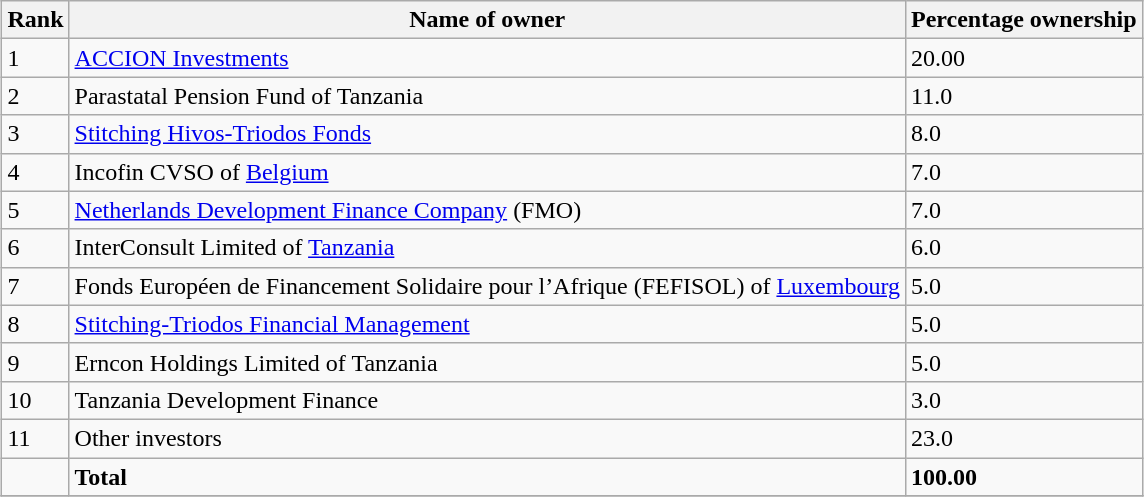<table class="wikitable sortable" style="margin-left:auto;margin-right:auto">
<tr>
<th style="width:2em;">Rank</th>
<th>Name of owner</th>
<th>Percentage ownership</th>
</tr>
<tr>
<td>1</td>
<td><a href='#'>ACCION Investments</a></td>
<td>20.00</td>
</tr>
<tr>
<td>2</td>
<td>Parastatal Pension Fund of Tanzania</td>
<td>11.0</td>
</tr>
<tr>
<td>3</td>
<td><a href='#'>Stitching Hivos-Triodos Fonds</a></td>
<td>8.0</td>
</tr>
<tr>
<td>4</td>
<td>Incofin CVSO of <a href='#'>Belgium</a></td>
<td>7.0</td>
</tr>
<tr>
<td>5</td>
<td><a href='#'>Netherlands Development Finance Company</a> (FMO)</td>
<td>7.0</td>
</tr>
<tr>
<td>6</td>
<td>InterConsult Limited of <a href='#'>Tanzania</a></td>
<td>6.0</td>
</tr>
<tr>
<td>7</td>
<td>Fonds Européen de Financement Solidaire pour l’Afrique (FEFISOL) of <a href='#'>Luxembourg</a></td>
<td>5.0</td>
</tr>
<tr>
<td>8</td>
<td><a href='#'>Stitching-Triodos Financial Management</a></td>
<td>5.0</td>
</tr>
<tr>
<td>9</td>
<td>Erncon Holdings Limited of Tanzania</td>
<td>5.0</td>
</tr>
<tr>
<td>10</td>
<td>Tanzania Development Finance</td>
<td>3.0</td>
</tr>
<tr>
<td>11</td>
<td>Other investors</td>
<td>23.0</td>
</tr>
<tr>
<td></td>
<td><strong>Total</strong></td>
<td><strong>100.00</strong></td>
</tr>
<tr>
</tr>
</table>
